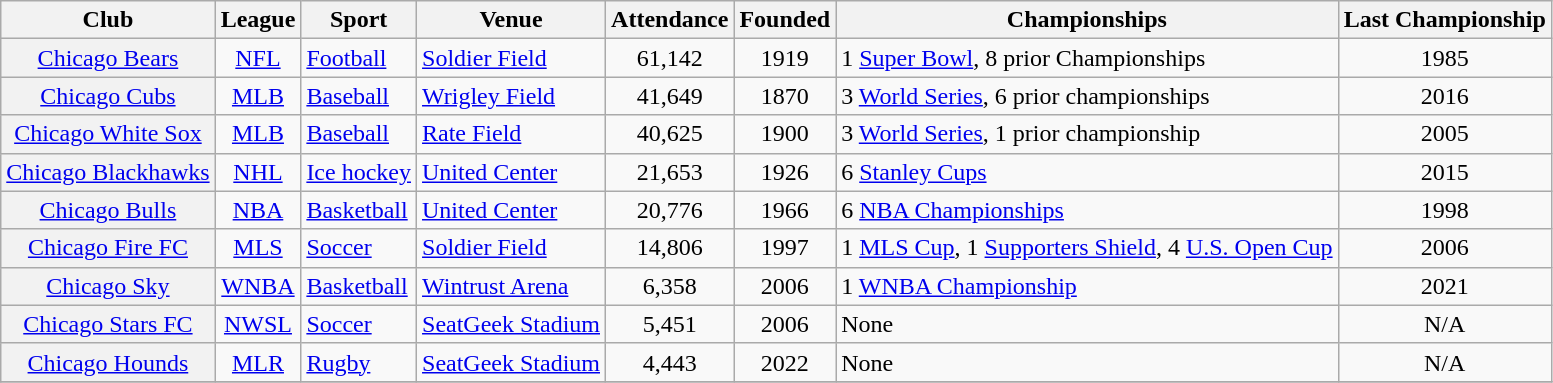<table class="wikitable sortable">
<tr>
<th scope="col">Club</th>
<th scope="col">League</th>
<th scope="col">Sport</th>
<th scope="col">Venue</th>
<th scope="col">Attendance</th>
<th scope="col">Founded</th>
<th scope="col">Championships</th>
<th scope="col">Last Championship</th>
</tr>
<tr>
<th scope="row" style="font-weight: normal; text-align: center;"><a href='#'>Chicago Bears</a></th>
<td align=center><a href='#'>NFL</a></td>
<td><a href='#'>Football</a></td>
<td><a href='#'>Soldier Field</a></td>
<td align=center>61,142</td>
<td align=center>1919</td>
<td>1 <a href='#'>Super Bowl</a>, 8 prior Championships</td>
<td align=center>1985</td>
</tr>
<tr>
<th scope="row" style="font-weight: normal; text-align: center;"><a href='#'>Chicago Cubs</a></th>
<td align=center><a href='#'>MLB</a></td>
<td><a href='#'>Baseball</a></td>
<td><a href='#'>Wrigley Field</a></td>
<td align=center>41,649</td>
<td align=center>1870</td>
<td>3 <a href='#'>World Series</a>, 6 prior championships</td>
<td align=center>2016</td>
</tr>
<tr>
<th scope="row" style="font-weight: normal; text-align: center;"><a href='#'>Chicago White Sox</a></th>
<td align=center><a href='#'>MLB</a></td>
<td><a href='#'>Baseball</a></td>
<td><a href='#'>Rate Field</a></td>
<td align=center>40,625</td>
<td align=center>1900</td>
<td>3 <a href='#'>World Series</a>, 1 prior championship</td>
<td align=center>2005</td>
</tr>
<tr>
<th scope="row" style="font-weight: normal; text-align: center;"><a href='#'>Chicago Blackhawks</a></th>
<td align=center><a href='#'>NHL</a></td>
<td><a href='#'>Ice hockey</a></td>
<td><a href='#'>United Center</a></td>
<td align=center>21,653</td>
<td align=center>1926</td>
<td>6 <a href='#'>Stanley Cups</a></td>
<td align=center>2015</td>
</tr>
<tr>
<th scope="row" style="font-weight: normal; text-align: center;"><a href='#'>Chicago Bulls</a></th>
<td align=center><a href='#'>NBA</a></td>
<td><a href='#'>Basketball</a></td>
<td><a href='#'>United Center</a></td>
<td align=center>20,776</td>
<td align=center>1966</td>
<td>6 <a href='#'>NBA Championships</a></td>
<td align=center>1998</td>
</tr>
<tr>
<th scope="row" style="font-weight: normal; text-align: center;"><a href='#'>Chicago Fire FC</a></th>
<td align=center><a href='#'>MLS</a></td>
<td><a href='#'>Soccer</a></td>
<td><a href='#'>Soldier Field</a></td>
<td align=center>14,806</td>
<td align=center>1997</td>
<td>1 <a href='#'>MLS Cup</a>, 1 <a href='#'>Supporters Shield</a>, 4 <a href='#'>U.S. Open Cup</a></td>
<td align=center>2006</td>
</tr>
<tr>
<th scope="row" style="font-weight: normal; text-align: center;"><a href='#'>Chicago Sky</a></th>
<td align=center><a href='#'>WNBA</a></td>
<td><a href='#'>Basketball</a></td>
<td><a href='#'>Wintrust Arena</a></td>
<td align=center>6,358</td>
<td align=center>2006</td>
<td>1 <a href='#'>WNBA Championship</a></td>
<td align=center>2021</td>
</tr>
<tr>
<th scope="row" style="font-weight: normal; text-align: center;"><a href='#'>Chicago Stars FC</a></th>
<td align=center><a href='#'>NWSL</a></td>
<td><a href='#'>Soccer</a></td>
<td><a href='#'>SeatGeek Stadium</a></td>
<td align=center>5,451</td>
<td align=center>2006</td>
<td>None</td>
<td align=center>N/A</td>
</tr>
<tr>
<th scope="row" style="font-weight: normal; text-align: center;"><a href='#'>Chicago Hounds</a></th>
<td align=center><a href='#'>MLR</a></td>
<td><a href='#'>Rugby</a></td>
<td><a href='#'>SeatGeek Stadium</a></td>
<td align=center>4,443</td>
<td align=center>2022</td>
<td>None</td>
<td align=center>N/A</td>
</tr>
<tr>
</tr>
</table>
